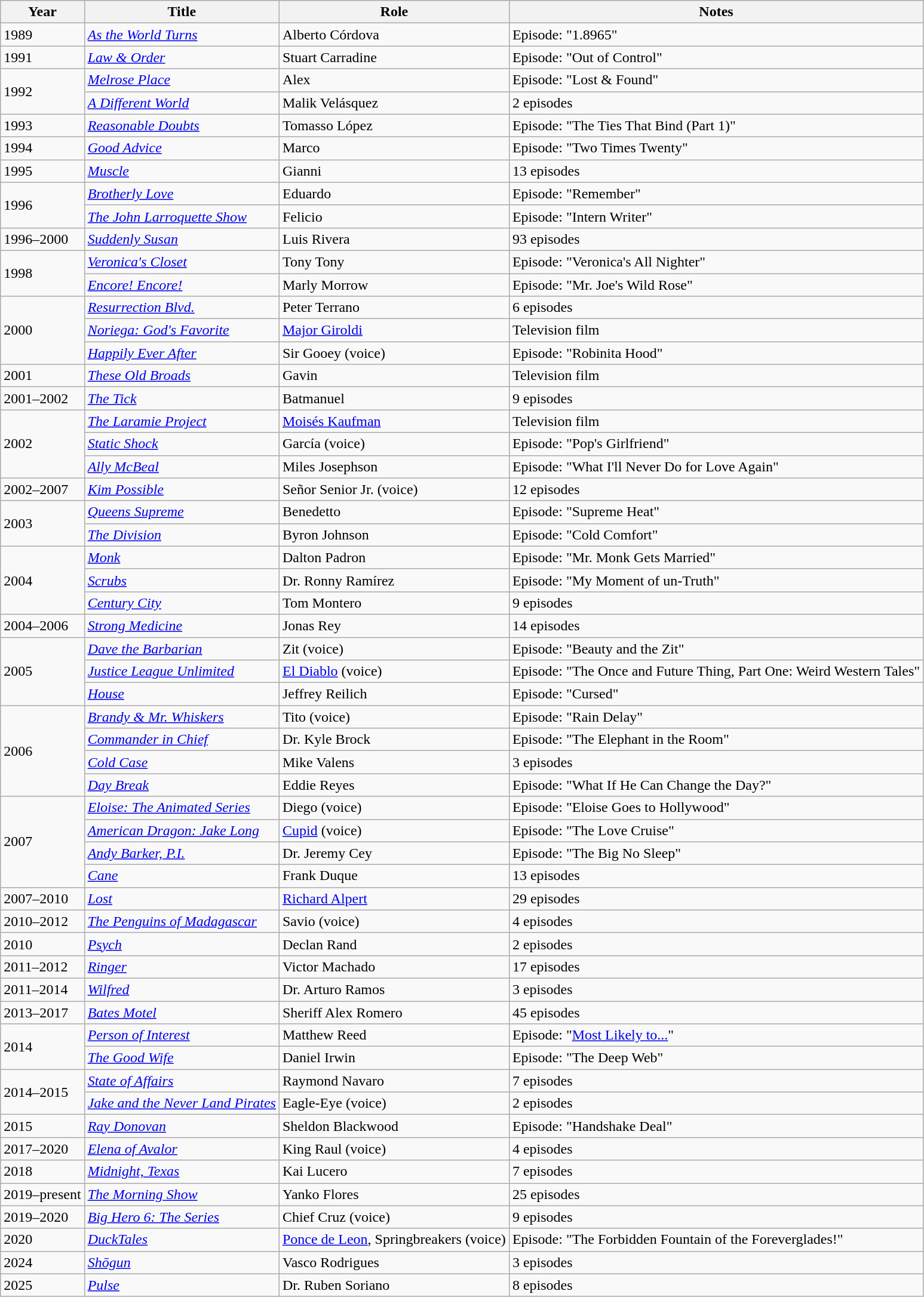<table class="wikitable sortable">
<tr>
<th>Year</th>
<th>Title</th>
<th>Role</th>
<th class="unsortable">Notes</th>
</tr>
<tr>
<td>1989</td>
<td><em><a href='#'>As the World Turns</a></em></td>
<td>Alberto Córdova</td>
<td>Episode: "1.8965"</td>
</tr>
<tr>
<td>1991</td>
<td><em><a href='#'>Law & Order</a></em></td>
<td>Stuart Carradine</td>
<td>Episode: "Out of Control"</td>
</tr>
<tr>
<td rowspan="2">1992</td>
<td><em><a href='#'>Melrose Place</a></em></td>
<td>Alex</td>
<td>Episode: "Lost & Found"</td>
</tr>
<tr>
<td><em><a href='#'>A Different World</a></em></td>
<td>Malik Velásquez</td>
<td>2 episodes</td>
</tr>
<tr>
<td>1993</td>
<td><em><a href='#'>Reasonable Doubts</a></em></td>
<td>Tomasso López</td>
<td>Episode: "The Ties That Bind (Part 1)"</td>
</tr>
<tr>
<td>1994</td>
<td><em><a href='#'>Good Advice</a></em></td>
<td>Marco</td>
<td>Episode: "Two Times Twenty"</td>
</tr>
<tr>
<td>1995</td>
<td><em><a href='#'>Muscle</a></em></td>
<td>Gianni</td>
<td>13 episodes</td>
</tr>
<tr>
<td rowspan="2">1996</td>
<td><em><a href='#'>Brotherly Love</a></em></td>
<td>Eduardo</td>
<td>Episode: "Remember"</td>
</tr>
<tr>
<td><em><a href='#'>The John Larroquette Show</a></em></td>
<td>Felicio</td>
<td>Episode: "Intern Writer"</td>
</tr>
<tr>
<td>1996–2000</td>
<td><em><a href='#'>Suddenly Susan</a></em></td>
<td>Luis Rivera</td>
<td>93 episodes</td>
</tr>
<tr>
<td rowspan="2">1998</td>
<td><em><a href='#'>Veronica's Closet</a></em></td>
<td>Tony Tony</td>
<td>Episode: "Veronica's All Nighter"</td>
</tr>
<tr>
<td><em><a href='#'>Encore! Encore!</a></em></td>
<td>Marly Morrow</td>
<td>Episode: "Mr. Joe's Wild Rose"</td>
</tr>
<tr>
<td rowspan="3">2000</td>
<td><em><a href='#'>Resurrection Blvd.</a></em></td>
<td>Peter Terrano</td>
<td>6 episodes</td>
</tr>
<tr>
<td><em><a href='#'>Noriega: God's Favorite</a></em></td>
<td><a href='#'>Major Giroldi</a></td>
<td>Television film</td>
</tr>
<tr>
<td><em><a href='#'>Happily Ever After</a></em></td>
<td>Sir Gooey (voice)</td>
<td>Episode: "Robinita Hood"</td>
</tr>
<tr>
<td>2001</td>
<td><em><a href='#'>These Old Broads</a></em></td>
<td>Gavin</td>
<td>Television film</td>
</tr>
<tr>
<td>2001–2002</td>
<td><em><a href='#'>The Tick</a></em></td>
<td>Batmanuel</td>
<td>9 episodes</td>
</tr>
<tr>
<td rowspan="3">2002</td>
<td><em><a href='#'>The Laramie Project</a></em></td>
<td><a href='#'>Moisés Kaufman</a></td>
<td>Television film</td>
</tr>
<tr>
<td><em><a href='#'>Static Shock</a></em></td>
<td>García (voice)</td>
<td>Episode: "Pop's Girlfriend"</td>
</tr>
<tr>
<td><em><a href='#'>Ally McBeal</a></em></td>
<td>Miles Josephson</td>
<td>Episode: "What I'll Never Do for Love Again"</td>
</tr>
<tr>
<td>2002–2007</td>
<td><em><a href='#'>Kim Possible</a></em></td>
<td>Señor Senior Jr. (voice)</td>
<td>12 episodes</td>
</tr>
<tr>
<td rowspan="2">2003</td>
<td><em><a href='#'>Queens Supreme</a></em></td>
<td>Benedetto</td>
<td>Episode: "Supreme Heat"</td>
</tr>
<tr>
<td><em><a href='#'>The Division</a></em></td>
<td>Byron Johnson</td>
<td>Episode: "Cold Comfort"</td>
</tr>
<tr>
<td rowspan="3">2004</td>
<td><em><a href='#'>Monk</a></em></td>
<td>Dalton Padron</td>
<td>Episode: "Mr. Monk Gets Married"</td>
</tr>
<tr>
<td><em><a href='#'>Scrubs</a></em></td>
<td>Dr. Ronny Ramírez</td>
<td>Episode: "My Moment of un-Truth"</td>
</tr>
<tr>
<td><em><a href='#'>Century City</a></em></td>
<td>Tom Montero</td>
<td>9 episodes</td>
</tr>
<tr>
<td>2004–2006</td>
<td><em><a href='#'>Strong Medicine</a></em></td>
<td>Jonas Rey</td>
<td>14 episodes</td>
</tr>
<tr>
<td rowspan="3">2005</td>
<td><em><a href='#'>Dave the Barbarian</a></em></td>
<td>Zit (voice)</td>
<td>Episode: "Beauty and the Zit"</td>
</tr>
<tr>
<td><em><a href='#'>Justice League Unlimited</a></em></td>
<td><a href='#'>El Diablo</a> (voice)</td>
<td>Episode: "The Once and Future Thing, Part One: Weird Western Tales"</td>
</tr>
<tr>
<td><em><a href='#'>House</a></em></td>
<td>Jeffrey Reilich</td>
<td>Episode: "Cursed"</td>
</tr>
<tr>
<td rowspan="4">2006</td>
<td><em><a href='#'>Brandy & Mr. Whiskers</a></em></td>
<td>Tito (voice)</td>
<td>Episode: "Rain Delay"</td>
</tr>
<tr>
<td><em><a href='#'>Commander in Chief</a></em></td>
<td>Dr. Kyle Brock</td>
<td>Episode: "The Elephant in the Room"</td>
</tr>
<tr>
<td><em><a href='#'>Cold Case</a></em></td>
<td>Mike Valens</td>
<td>3 episodes</td>
</tr>
<tr>
<td><em><a href='#'>Day Break</a></em></td>
<td>Eddie Reyes</td>
<td>Episode: "What If He Can Change the Day?"</td>
</tr>
<tr>
<td rowspan="4">2007</td>
<td><em><a href='#'>Eloise: The Animated Series</a></em></td>
<td>Diego (voice)</td>
<td>Episode: "Eloise Goes to Hollywood"</td>
</tr>
<tr>
<td><em><a href='#'>American Dragon: Jake Long</a></em></td>
<td><a href='#'>Cupid</a> (voice)</td>
<td>Episode: "The Love Cruise"</td>
</tr>
<tr>
<td><em><a href='#'>Andy Barker, P.I.</a></em></td>
<td>Dr. Jeremy Cey</td>
<td>Episode: "The Big No Sleep"</td>
</tr>
<tr>
<td><em><a href='#'>Cane</a></em></td>
<td>Frank Duque</td>
<td>13 episodes</td>
</tr>
<tr>
<td>2007–2010</td>
<td><em><a href='#'>Lost</a></em></td>
<td><a href='#'>Richard Alpert</a></td>
<td>29 episodes</td>
</tr>
<tr>
<td>2010–2012</td>
<td><em><a href='#'>The Penguins of Madagascar</a></em></td>
<td>Savio (voice)</td>
<td>4 episodes</td>
</tr>
<tr>
<td>2010</td>
<td><em><a href='#'>Psych</a></em></td>
<td>Declan Rand</td>
<td>2 episodes</td>
</tr>
<tr>
<td>2011–2012</td>
<td><em><a href='#'>Ringer</a></em></td>
<td>Victor Machado</td>
<td>17 episodes</td>
</tr>
<tr>
<td>2011–2014</td>
<td><em><a href='#'>Wilfred</a></em></td>
<td>Dr. Arturo Ramos</td>
<td>3 episodes</td>
</tr>
<tr>
<td>2013–2017</td>
<td><em><a href='#'>Bates Motel</a></em></td>
<td>Sheriff Alex Romero</td>
<td>45 episodes</td>
</tr>
<tr>
<td rowspan="2">2014</td>
<td><em><a href='#'>Person of Interest</a></em></td>
<td>Matthew Reed</td>
<td>Episode: "<a href='#'>Most Likely to...</a>"</td>
</tr>
<tr>
<td><em><a href='#'>The Good Wife</a></em></td>
<td>Daniel Irwin</td>
<td>Episode: "The Deep Web"</td>
</tr>
<tr>
<td rowspan="2">2014–2015</td>
<td><em><a href='#'>State of Affairs</a></em></td>
<td>Raymond Navaro</td>
<td>7 episodes</td>
</tr>
<tr>
<td><em><a href='#'>Jake and the Never Land Pirates</a></em></td>
<td>Eagle-Eye (voice)</td>
<td>2 episodes</td>
</tr>
<tr>
<td>2015</td>
<td><em><a href='#'>Ray Donovan</a></em></td>
<td>Sheldon Blackwood</td>
<td>Episode: "Handshake Deal"</td>
</tr>
<tr>
<td>2017–2020</td>
<td><em><a href='#'>Elena of Avalor</a></em></td>
<td>King Raul (voice)</td>
<td>4 episodes</td>
</tr>
<tr>
<td>2018</td>
<td><em><a href='#'>Midnight, Texas</a></em></td>
<td>Kai Lucero</td>
<td>7 episodes</td>
</tr>
<tr>
<td>2019–present</td>
<td><em><a href='#'>The Morning Show</a></em></td>
<td>Yanko Flores</td>
<td>25 episodes</td>
</tr>
<tr>
<td>2019–2020</td>
<td><em><a href='#'>Big Hero 6: The Series</a></em></td>
<td>Chief Cruz (voice)</td>
<td>9 episodes</td>
</tr>
<tr>
<td>2020</td>
<td><em><a href='#'>DuckTales</a></em></td>
<td><a href='#'>Ponce de Leon</a>, Springbreakers (voice)</td>
<td>Episode: "The Forbidden Fountain of the Foreverglades!"</td>
</tr>
<tr>
<td>2024</td>
<td><em><a href='#'>Shōgun</a></em></td>
<td>Vasco Rodrigues</td>
<td>3 episodes</td>
</tr>
<tr>
<td>2025</td>
<td><a href='#'><em>Pulse</em></a></td>
<td>Dr. Ruben Soriano</td>
<td>8 episodes</td>
</tr>
</table>
